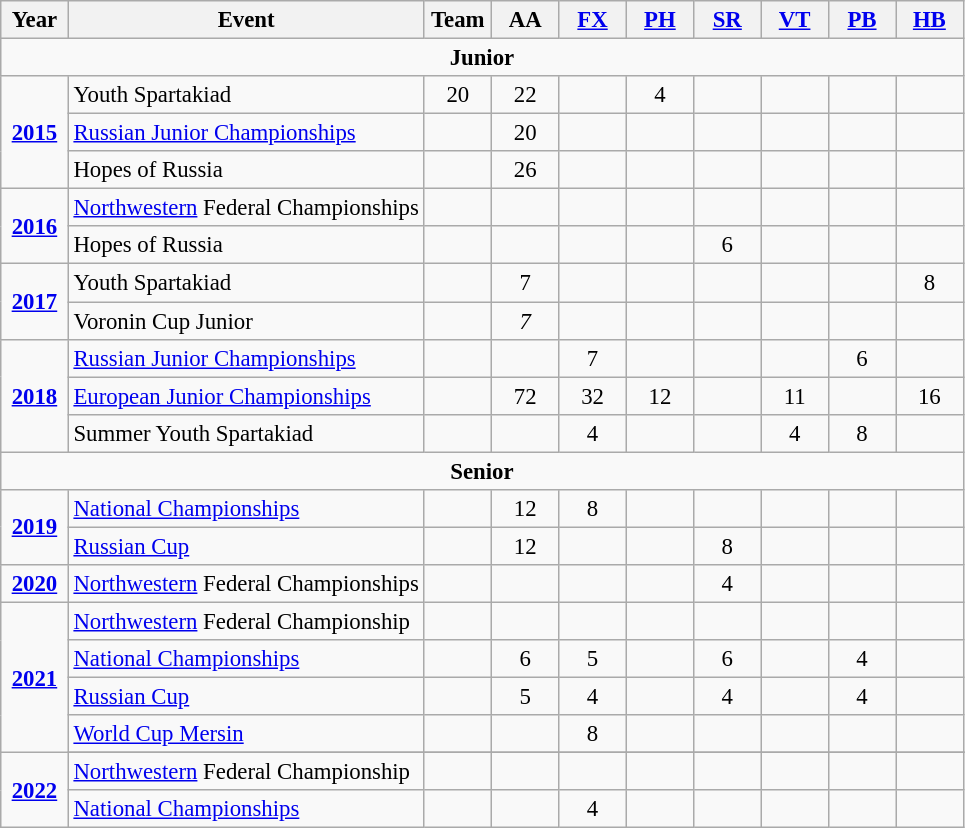<table class="wikitable sortable" style="text-align:center; font-size:95%;">
<tr>
<th width=7% class=unsortable>Year</th>
<th width=37% class=unsortable>Event</th>
<th width=7% class=unsortable>Team</th>
<th width=7% class=unsortable>AA</th>
<th width=7% class=unsortable><a href='#'>FX</a></th>
<th width=7% class=unsortable><a href='#'>PH</a></th>
<th width=7% class=unsortable><a href='#'>SR</a></th>
<th width=7% class=unsortable><a href='#'>VT</a></th>
<th width=7% class=unsortable><a href='#'>PB</a></th>
<th width=7% class=unsortable><a href='#'>HB</a></th>
</tr>
<tr>
<td colspan="10"><strong>Junior</strong></td>
</tr>
<tr>
<td rowspan="3"><strong><a href='#'>2015</a></strong></td>
<td align=left>Youth Spartakiad</td>
<td>20</td>
<td>22</td>
<td></td>
<td>4</td>
<td></td>
<td></td>
<td></td>
<td></td>
</tr>
<tr>
<td align=left><a href='#'>Russian Junior Championships</a></td>
<td></td>
<td>20</td>
<td></td>
<td></td>
<td></td>
<td></td>
<td></td>
<td></td>
</tr>
<tr>
<td align=left>Hopes of Russia</td>
<td></td>
<td>26</td>
<td></td>
<td></td>
<td></td>
<td></td>
<td></td>
<td></td>
</tr>
<tr>
<td rowspan="2"><strong><a href='#'>2016</a></strong></td>
<td align=left><a href='#'>Northwestern</a> Federal Championships</td>
<td></td>
<td></td>
<td></td>
<td></td>
<td></td>
<td></td>
<td></td>
<td></td>
</tr>
<tr>
<td align=left>Hopes of Russia</td>
<td></td>
<td></td>
<td></td>
<td></td>
<td>6</td>
<td></td>
<td></td>
<td></td>
</tr>
<tr>
<td rowspan="2"><strong><a href='#'>2017</a></strong></td>
<td align=left>Youth Spartakiad</td>
<td></td>
<td>7</td>
<td></td>
<td></td>
<td></td>
<td></td>
<td></td>
<td>8</td>
</tr>
<tr>
<td align=left>Voronin Cup Junior</td>
<td></td>
<td><em>7</em></td>
<td></td>
<td></td>
<td></td>
<td></td>
<td></td>
<td></td>
</tr>
<tr>
<td rowspan="3"><strong><a href='#'>2018</a></strong></td>
<td align=left><a href='#'>Russian Junior Championships</a></td>
<td></td>
<td></td>
<td>7</td>
<td></td>
<td></td>
<td></td>
<td>6</td>
<td></td>
</tr>
<tr>
<td align=left><a href='#'>European Junior Championships</a></td>
<td></td>
<td>72</td>
<td>32</td>
<td>12</td>
<td></td>
<td>11</td>
<td></td>
<td>16</td>
</tr>
<tr>
<td align=left>Summer Youth Spartakiad</td>
<td></td>
<td></td>
<td>4</td>
<td></td>
<td></td>
<td>4</td>
<td>8</td>
<td></td>
</tr>
<tr>
<td colspan= "10"><strong>Senior</strong></td>
</tr>
<tr>
<td rowspan="2"><strong><a href='#'>2019</a></strong></td>
<td align=left><a href='#'>National Championships</a></td>
<td></td>
<td>12</td>
<td>8</td>
<td></td>
<td></td>
<td></td>
<td></td>
<td></td>
</tr>
<tr>
<td align=left><a href='#'>Russian Cup</a></td>
<td></td>
<td>12</td>
<td></td>
<td></td>
<td>8</td>
<td></td>
<td></td>
<td></td>
</tr>
<tr>
<td rowspan=><strong><a href='#'>2020</a></strong></td>
<td align=left><a href='#'>Northwestern</a> Federal Championships</td>
<td></td>
<td></td>
<td></td>
<td></td>
<td>4</td>
<td></td>
<td></td>
<td></td>
</tr>
<tr>
<td rowspan="4"><strong><a href='#'>2021</a></strong></td>
<td align=left><a href='#'>Northwestern</a> Federal Championship</td>
<td></td>
<td></td>
<td></td>
<td></td>
<td></td>
<td></td>
<td></td>
<td></td>
</tr>
<tr>
<td align=left><a href='#'>National Championships</a></td>
<td></td>
<td>6</td>
<td>5</td>
<td></td>
<td>6</td>
<td></td>
<td>4</td>
<td></td>
</tr>
<tr>
<td align=left><a href='#'>Russian Cup</a></td>
<td></td>
<td>5</td>
<td>4</td>
<td></td>
<td>4</td>
<td></td>
<td>4</td>
<td></td>
</tr>
<tr>
<td align=left><a href='#'>World Cup Mersin</a></td>
<td></td>
<td></td>
<td>8</td>
<td></td>
<td></td>
<td></td>
<td></td>
<td></td>
</tr>
<tr>
<td rowspan="4"><strong><a href='#'>2022</a></strong></td>
</tr>
<tr>
<td align=left><a href='#'>Northwestern</a> Federal Championship</td>
<td></td>
<td></td>
<td></td>
<td></td>
<td></td>
<td></td>
<td></td>
<td></td>
</tr>
<tr>
<td align=left><a href='#'>National Championships</a></td>
<td></td>
<td></td>
<td>4</td>
<td></td>
<td></td>
<td></td>
<td></td>
<td></td>
</tr>
</table>
